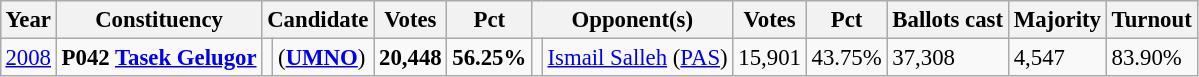<table class="wikitable" style="margin:0.5em ; font-size:95%">
<tr>
<th>Year</th>
<th>Constituency</th>
<th colspan=2>Candidate</th>
<th>Votes</th>
<th>Pct</th>
<th colspan=2>Opponent(s)</th>
<th>Votes</th>
<th>Pct</th>
<th>Ballots cast</th>
<th>Majority</th>
<th>Turnout</th>
</tr>
<tr>
<td><a href='#'>2008</a></td>
<td><strong>P042 <a href='#'>Tasek Gelugor</a></strong></td>
<td></td>
<td> (<a href='#'><strong>UMNO</strong></a>)</td>
<td align="right"><strong>20,448</strong></td>
<td><strong>56.25%</strong></td>
<td></td>
<td><a href='#'>Ismail Salleh</a> (<a href='#'>PAS</a>)</td>
<td align="right">15,901</td>
<td>43.75%</td>
<td>37,308</td>
<td>4,547</td>
<td>83.90%</td>
</tr>
</table>
